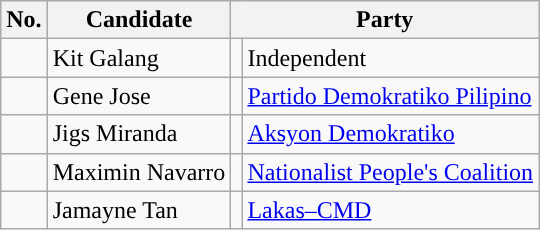<table class="wikitable sortable" style="text-align:left;">
<tr>
<th>No.</th>
<th>Candidate</th>
<th colspan="2">Party</th>
</tr>
<tr>
<td></td>
<td>Kit Galang</td>
<td></td>
<td>Independent</td>
</tr>
<tr>
<td></td>
<td>Gene Jose</td>
<td></td>
<td><a href='#'>Partido Demokratiko Pilipino</a></td>
</tr>
<tr>
<td></td>
<td>Jigs Miranda</td>
<td></td>
<td><a href='#'>Aksyon Demokratiko</a></td>
</tr>
<tr>
<td></td>
<td>Maximin Navarro</td>
<td></td>
<td><a href='#'>Nationalist People's Coalition</a></td>
</tr>
<tr>
<td></td>
<td>Jamayne Tan</td>
<td></td>
<td><a href='#'>Lakas–CMD</a></td>
</tr>
</table>
